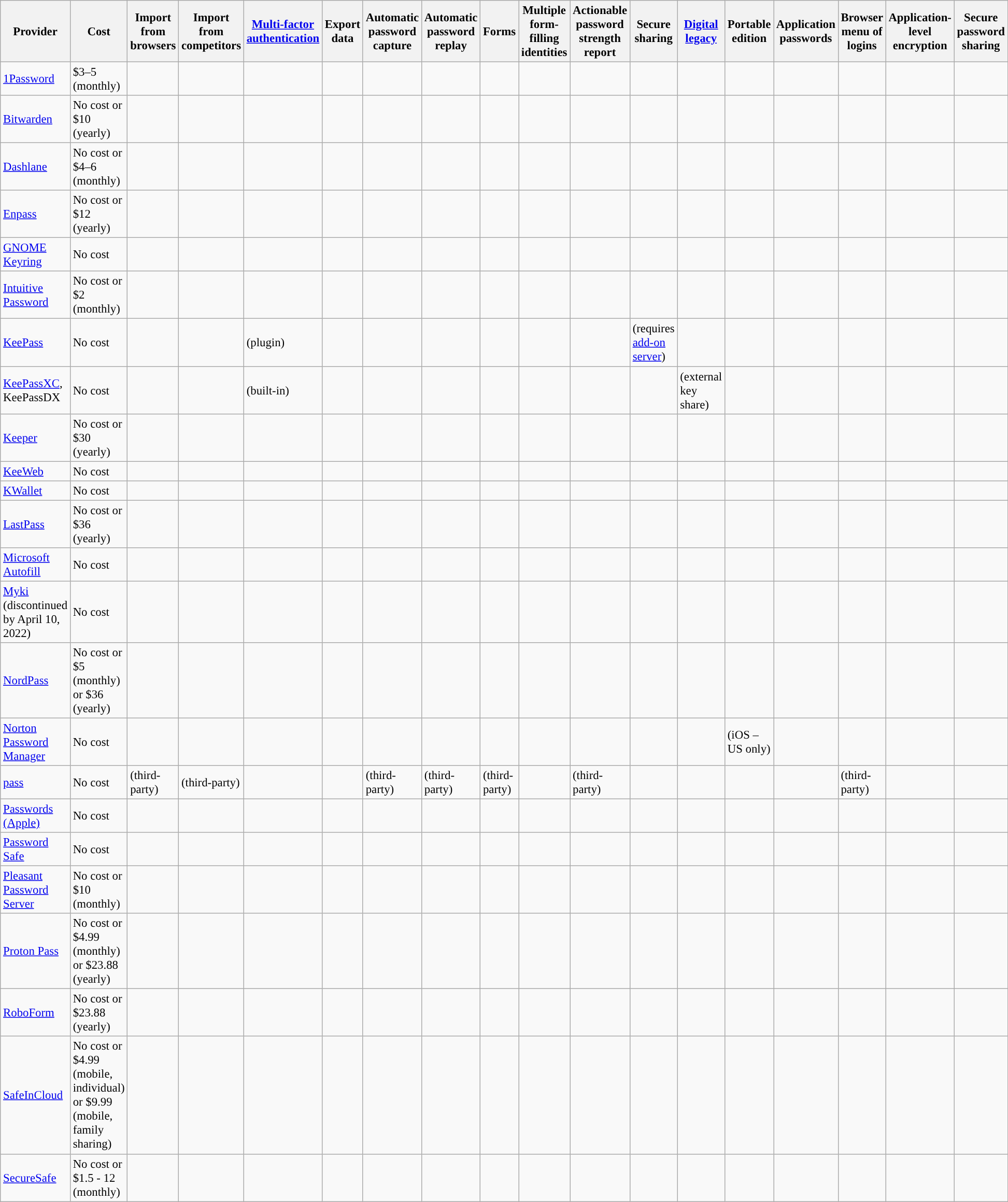<table class="wikitable sortable sort-under" style="font-size: 95%;">
<tr>
<th>Provider</th>
<th>Cost</th>
<th>Import from browsers</th>
<th>Import from competitors</th>
<th><a href='#'>Multi-factor authentication</a></th>
<th>Export data</th>
<th>Automatic password capture</th>
<th>Automatic password replay</th>
<th>Forms</th>
<th>Multiple form-filling identities</th>
<th>Actionable password strength report</th>
<th>Secure sharing</th>
<th><a href='#'>Digital legacy</a></th>
<th>Portable edition</th>
<th>Application passwords</th>
<th>Browser menu of logins</th>
<th>Application-level encryption</th>
<th>Secure password sharing</th>
</tr>
<tr>
<td><a href='#'>1Password</a></td>
<td>$3–5 (monthly)</td>
<td></td>
<td></td>
<td></td>
<td></td>
<td></td>
<td></td>
<td></td>
<td></td>
<td></td>
<td></td>
<td></td>
<td></td>
<td></td>
<td></td>
<td></td>
<td></td>
</tr>
<tr>
<td><a href='#'>Bitwarden</a></td>
<td>No cost or $10 (yearly)</td>
<td></td>
<td></td>
<td></td>
<td></td>
<td></td>
<td></td>
<td></td>
<td></td>
<td></td>
<td></td>
<td></td>
<td></td>
<td></td>
<td></td>
<td></td>
<td></td>
</tr>
<tr>
<td><a href='#'>Dashlane</a></td>
<td>No cost or $4–6 (monthly)</td>
<td></td>
<td></td>
<td></td>
<td></td>
<td></td>
<td></td>
<td></td>
<td></td>
<td></td>
<td></td>
<td></td>
<td></td>
<td></td>
<td></td>
<td></td>
<td></td>
</tr>
<tr>
<td><a href='#'>Enpass</a></td>
<td>No cost or $12 (yearly)</td>
<td></td>
<td></td>
<td></td>
<td></td>
<td></td>
<td></td>
<td></td>
<td></td>
<td></td>
<td></td>
<td></td>
<td></td>
<td></td>
<td></td>
<td></td>
<td></td>
</tr>
<tr>
<td><a href='#'>GNOME Keyring</a></td>
<td>No cost</td>
<td></td>
<td></td>
<td></td>
<td></td>
<td></td>
<td></td>
<td></td>
<td></td>
<td></td>
<td></td>
<td></td>
<td></td>
<td></td>
<td></td>
<td></td>
<td></td>
</tr>
<tr>
<td><a href='#'>Intuitive Password</a></td>
<td>No cost or $2 (monthly)</td>
<td></td>
<td></td>
<td></td>
<td></td>
<td></td>
<td></td>
<td></td>
<td></td>
<td></td>
<td></td>
<td></td>
<td></td>
<td></td>
<td></td>
<td></td>
<td></td>
</tr>
<tr>
<td><a href='#'>KeePass</a></td>
<td>No cost</td>
<td></td>
<td></td>
<td> (plugin)</td>
<td></td>
<td></td>
<td></td>
<td></td>
<td></td>
<td></td>
<td> (requires <a href='#'>add-on server</a>)</td>
<td></td>
<td></td>
<td></td>
<td></td>
<td></td>
<td></td>
</tr>
<tr>
<td><a href='#'>KeePassXC</a>, KeePassDX</td>
<td>No cost</td>
<td></td>
<td></td>
<td> (built-in)</td>
<td></td>
<td></td>
<td></td>
<td></td>
<td></td>
<td></td>
<td></td>
<td> (external key share)</td>
<td></td>
<td></td>
<td></td>
<td></td>
<td></td>
</tr>
<tr>
<td><a href='#'>Keeper</a></td>
<td>No cost or $30 (yearly)</td>
<td></td>
<td></td>
<td></td>
<td></td>
<td></td>
<td></td>
<td></td>
<td></td>
<td></td>
<td></td>
<td></td>
<td></td>
<td></td>
<td></td>
<td></td>
<td></td>
</tr>
<tr>
<td><a href='#'>KeeWeb</a></td>
<td>No cost</td>
<td></td>
<td></td>
<td></td>
<td></td>
<td></td>
<td></td>
<td></td>
<td></td>
<td></td>
<td></td>
<td></td>
<td></td>
<td></td>
<td></td>
<td></td>
<td></td>
</tr>
<tr>
<td><a href='#'>KWallet</a></td>
<td>No cost</td>
<td></td>
<td></td>
<td></td>
<td></td>
<td></td>
<td></td>
<td></td>
<td></td>
<td></td>
<td></td>
<td></td>
<td></td>
<td></td>
<td></td>
<td></td>
<td></td>
</tr>
<tr>
<td><a href='#'>LastPass</a></td>
<td>No cost or $36 (yearly)</td>
<td></td>
<td></td>
<td></td>
<td></td>
<td></td>
<td></td>
<td></td>
<td></td>
<td></td>
<td></td>
<td></td>
<td></td>
<td></td>
<td></td>
<td></td>
<td></td>
</tr>
<tr>
<td><a href='#'>Microsoft Autofill</a></td>
<td>No cost</td>
<td></td>
<td></td>
<td></td>
<td></td>
<td></td>
<td></td>
<td></td>
<td></td>
<td></td>
<td></td>
<td></td>
<td></td>
<td></td>
<td></td>
<td></td>
<td></td>
</tr>
<tr>
<td><a href='#'>Myki</a> (discontinued by April 10, 2022)</td>
<td>No cost</td>
<td></td>
<td></td>
<td></td>
<td></td>
<td></td>
<td></td>
<td></td>
<td></td>
<td></td>
<td></td>
<td></td>
<td></td>
<td></td>
<td></td>
<td></td>
<td></td>
</tr>
<tr>
<td><a href='#'>NordPass</a></td>
<td>No cost or $5 (monthly) or $36 (yearly)</td>
<td></td>
<td></td>
<td></td>
<td></td>
<td></td>
<td></td>
<td></td>
<td></td>
<td></td>
<td></td>
<td></td>
<td></td>
<td></td>
<td></td>
<td></td>
<td></td>
</tr>
<tr>
<td><a href='#'>Norton Password Manager</a></td>
<td>No cost</td>
<td></td>
<td></td>
<td></td>
<td></td>
<td></td>
<td></td>
<td></td>
<td></td>
<td></td>
<td></td>
<td></td>
<td> (iOS – US only)</td>
<td></td>
<td></td>
<td></td>
<td></td>
</tr>
<tr>
<td><a href='#'>pass</a></td>
<td>No cost</td>
<td> (third-party)</td>
<td> (third-party)</td>
<td></td>
<td></td>
<td> (third-party)</td>
<td> (third-party)</td>
<td> (third-party)</td>
<td></td>
<td> (third-party)</td>
<td></td>
<td></td>
<td></td>
<td></td>
<td> (third-party)</td>
<td></td>
<td></td>
</tr>
<tr>
<td><a href='#'>Passwords (Apple)</a></td>
<td>No cost</td>
<td></td>
<td></td>
<td></td>
<td></td>
<td></td>
<td></td>
<td></td>
<td></td>
<td></td>
<td></td>
<td></td>
<td></td>
<td></td>
<td></td>
<td></td>
<td></td>
</tr>
<tr>
<td><a href='#'>Password Safe</a></td>
<td>No cost</td>
<td></td>
<td></td>
<td></td>
<td></td>
<td></td>
<td></td>
<td></td>
<td></td>
<td></td>
<td></td>
<td></td>
<td></td>
<td></td>
<td></td>
<td></td>
<td></td>
</tr>
<tr>
<td><a href='#'>Pleasant Password Server</a></td>
<td>No cost or $10 (monthly)</td>
<td></td>
<td></td>
<td></td>
<td></td>
<td></td>
<td></td>
<td></td>
<td></td>
<td></td>
<td></td>
<td></td>
<td></td>
<td></td>
<td></td>
<td></td>
<td></td>
</tr>
<tr>
<td><a href='#'>Proton Pass</a></td>
<td>No cost or $4.99 (monthly) or $23.88 (yearly)</td>
<td></td>
<td></td>
<td></td>
<td></td>
<td></td>
<td></td>
<td></td>
<td></td>
<td></td>
<td></td>
<td></td>
<td></td>
<td></td>
<td></td>
<td></td>
<td></td>
</tr>
<tr>
<td><a href='#'>RoboForm</a></td>
<td>No cost or $23.88 (yearly)</td>
<td></td>
<td></td>
<td></td>
<td></td>
<td></td>
<td></td>
<td></td>
<td></td>
<td></td>
<td></td>
<td></td>
<td></td>
<td></td>
<td></td>
<td></td>
<td></td>
</tr>
<tr>
<td><a href='#'>SafeInCloud</a></td>
<td>No cost or $4.99 (mobile, individual) or $9.99 (mobile, family sharing)</td>
<td></td>
<td></td>
<td></td>
<td></td>
<td></td>
<td></td>
<td></td>
<td></td>
<td></td>
<td></td>
<td></td>
<td></td>
<td></td>
<td></td>
<td></td>
<td></td>
</tr>
<tr>
<td><a href='#'>SecureSafe</a></td>
<td>No cost or $1.5 - 12 (monthly) </td>
<td></td>
<td></td>
<td></td>
<td></td>
<td></td>
<td></td>
<td></td>
<td></td>
<td></td>
<td></td>
<td></td>
<td></td>
<td></td>
<td></td>
<td></td>
<td></td>
</tr>
</table>
